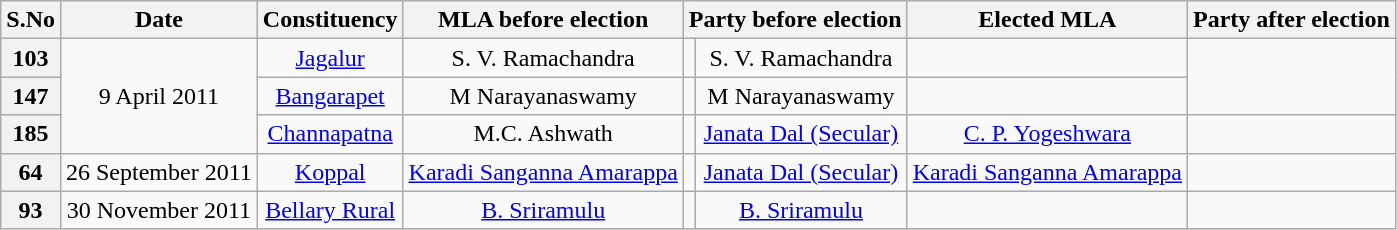<table class="wikitable sortable" style="text-align:center;">
<tr>
<th>S.No</th>
<th>Date</th>
<th>Constituency</th>
<th>MLA before election</th>
<th colspan="2">Party before election</th>
<th>Elected MLA</th>
<th colspan="2">Party after election</th>
</tr>
<tr>
<th>103</th>
<td Rowspan=3>9 April 2011</td>
<td><a href='#'>Jagalur</a></td>
<td>S. V. Ramachandra</td>
<td></td>
<td>S. V. Ramachandra</td>
<td></td>
</tr>
<tr>
<th>147</th>
<td><a href='#'>Bangarapet</a></td>
<td>M Narayanaswamy</td>
<td></td>
<td>M Narayanaswamy</td>
<td></td>
</tr>
<tr>
<th>185</th>
<td><a href='#'>Channapatna</a></td>
<td>M.C. Ashwath</td>
<td bgcolor=></td>
<td><a href='#'>Janata Dal (Secular)</a></td>
<td><a href='#'>C. P. Yogeshwara</a></td>
<td></td>
</tr>
<tr>
<th>64</th>
<td>26 September 2011</td>
<td><a href='#'>Koppal</a></td>
<td><a href='#'>Karadi Sanganna Amarappa</a></td>
<td bgcolor=></td>
<td><a href='#'>Janata Dal (Secular)</a></td>
<td><a href='#'>Karadi Sanganna Amarappa</a></td>
<td></td>
</tr>
<tr>
<th>93</th>
<td>30 November 2011</td>
<td><a href='#'>Bellary Rural</a></td>
<td><a href='#'>B. Sriramulu</a></td>
<td></td>
<td><a href='#'>B. Sriramulu</a></td>
<td></td>
</tr>
</table>
